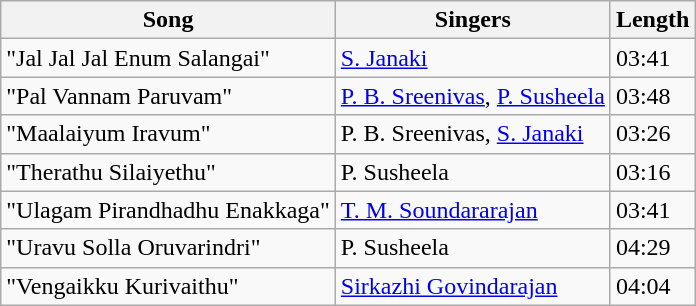<table class="wikitable">
<tr>
<th>Song</th>
<th>Singers</th>
<th>Length</th>
</tr>
<tr>
<td>"Jal Jal Jal Enum Salangai"</td>
<td><a href='#'>S. Janaki</a></td>
<td>03:41</td>
</tr>
<tr>
<td>"Pal Vannam Paruvam"</td>
<td><a href='#'>P. B. Sreenivas</a>, <a href='#'>P. Susheela</a></td>
<td>03:48</td>
</tr>
<tr>
<td>"Maalaiyum Iravum"</td>
<td>P. B. Sreenivas, <a href='#'>S. Janaki</a></td>
<td>03:26</td>
</tr>
<tr>
<td>"Therathu Silaiyethu"</td>
<td>P. Susheela</td>
<td>03:16</td>
</tr>
<tr>
<td>"Ulagam Pirandhadhu Enakkaga"</td>
<td><a href='#'>T. M. Soundararajan</a></td>
<td>03:41</td>
</tr>
<tr>
<td>"Uravu Solla Oruvarindri"</td>
<td>P. Susheela</td>
<td>04:29</td>
</tr>
<tr>
<td>"Vengaikku Kurivaithu"</td>
<td><a href='#'>Sirkazhi Govindarajan</a></td>
<td>04:04</td>
</tr>
</table>
